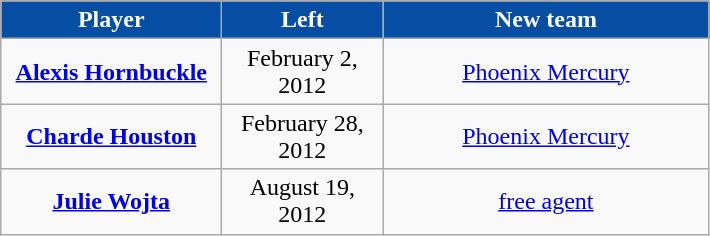<table class="wikitable" style="text-align: center">
<tr align="center"  bgcolor="#dddddd">
<td style="background:#054EA4;color:white; width:140px"><strong>Player</strong></td>
<td style="background:#054EA4;color:white; width:100px"><strong>Left</strong></td>
<td style="background:#054EA4;color:white; width:210px"><strong>New team</strong></td>
</tr>
<tr style="height:40px">
<td><strong><a href='#'>Alexis Hornbuckle</a></strong></td>
<td>February 2, 2012</td>
<td><a href='#'>Phoenix Mercury</a></td>
</tr>
<tr style="height:40px">
<td><strong><a href='#'>Charde Houston</a></strong></td>
<td>February 28, 2012</td>
<td><a href='#'>Phoenix Mercury</a></td>
</tr>
<tr style="height:40px">
<td><strong><a href='#'>Julie Wojta</a></strong></td>
<td>August 19, 2012</td>
<td><a href='#'>free agent</a></td>
</tr>
</table>
